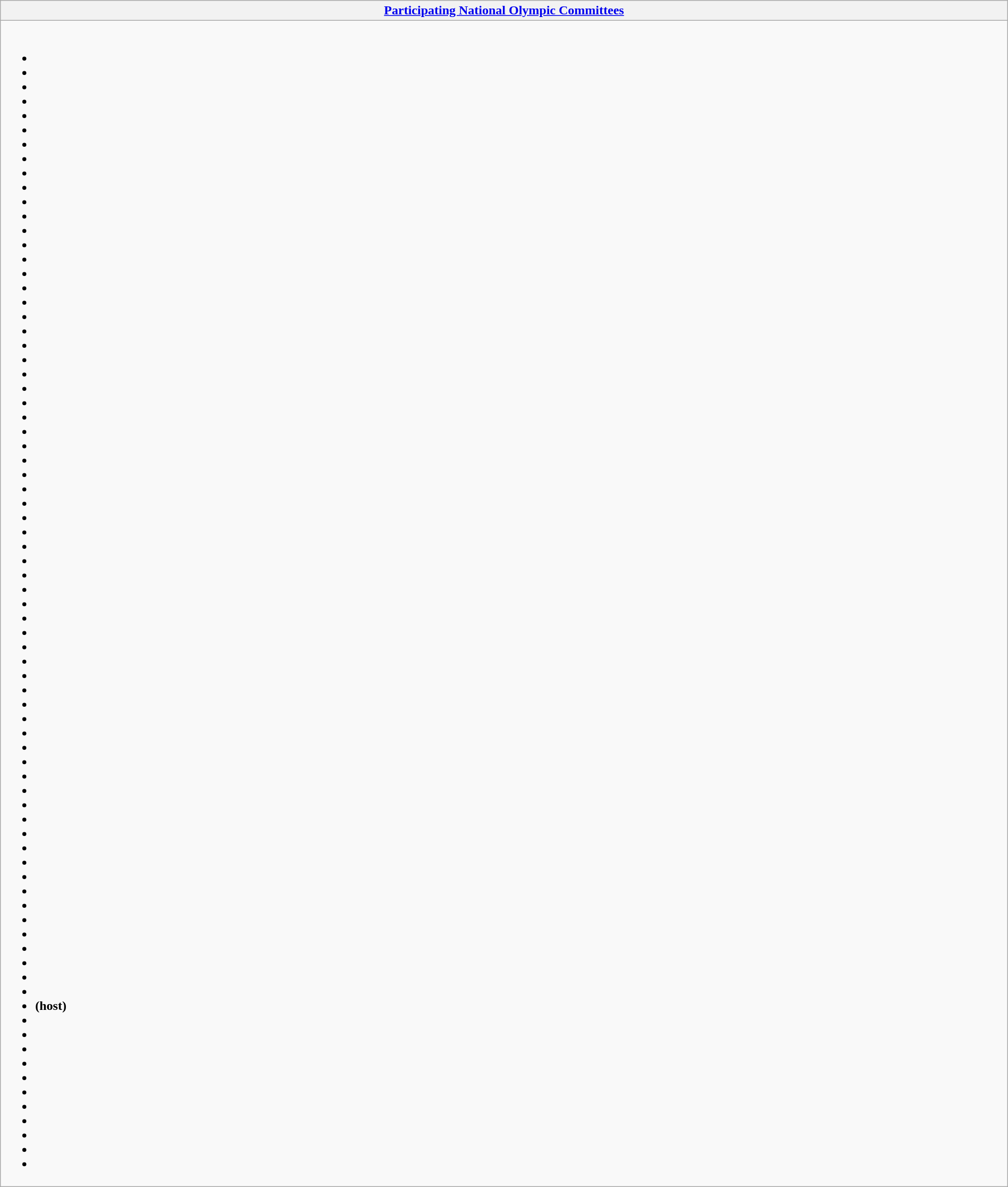<table class="wikitable mw-collapsible" style="width:100%;">
<tr>
<th><a href='#'>Participating National Olympic Committees</a></th>
</tr>
<tr>
<td><br><ul><li></li><li></li><li></li><li></li><li></li><li></li><li></li><li></li><li></li><li></li><li></li><li></li><li></li><li></li><li></li><li></li><li></li><li></li><li></li><li></li><li></li><li></li><li></li><li></li><li></li><li></li><li></li><li></li><li></li><li></li><li></li><li></li><li></li><li></li><li></li><li></li><li></li><li></li><li></li><li></li><li></li><li></li><li></li><li></li><li></li><li></li><li></li><li></li><li></li><li></li><li></li><li></li><li></li><li></li><li></li><li></li><li></li><li></li><li></li><li></li><li></li><li></li><li></li><li></li><li></li><li></li><li> <strong>(host)</strong></li><li></li><li></li><li></li><li></li><li></li><li></li><li></li><li></li><li></li><li></li><li></li></ul></td>
</tr>
</table>
